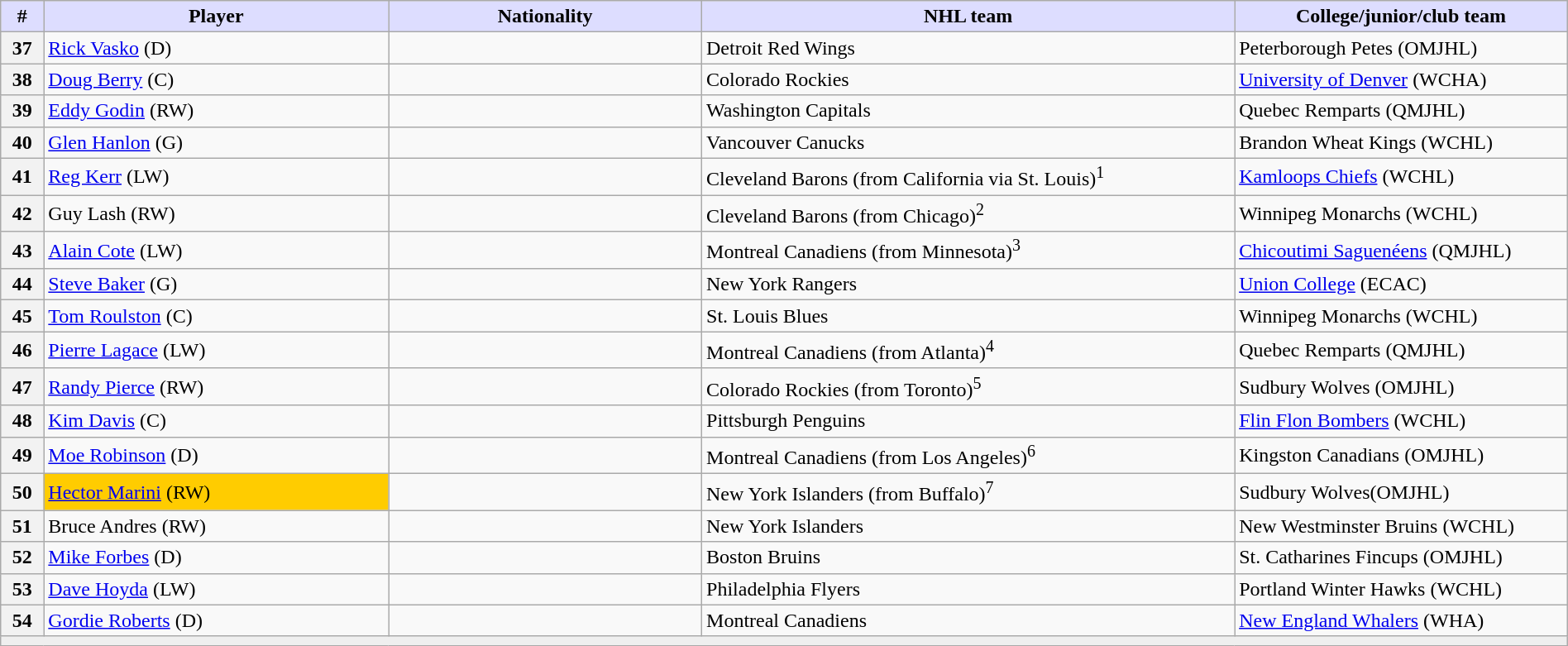<table class="wikitable" style="width: 100%">
<tr>
<th style="background:#ddf; width:2.75%;">#</th>
<th style="background:#ddf; width:22.0%;">Player</th>
<th style="background:#ddf; width:20.0%;">Nationality</th>
<th style="background:#ddf; width:34.0%;">NHL team</th>
<th style="background:#ddf; width:100.0%;">College/junior/club team</th>
</tr>
<tr>
<th>37</th>
<td><a href='#'>Rick Vasko</a> (D)</td>
<td></td>
<td>Detroit Red Wings</td>
<td>Peterborough Petes (OMJHL)</td>
</tr>
<tr>
<th>38</th>
<td><a href='#'>Doug Berry</a> (C)</td>
<td></td>
<td>Colorado Rockies</td>
<td><a href='#'>University of Denver</a> (WCHA)</td>
</tr>
<tr>
<th>39</th>
<td><a href='#'>Eddy Godin</a> (RW)</td>
<td></td>
<td>Washington Capitals</td>
<td>Quebec Remparts (QMJHL)</td>
</tr>
<tr>
<th>40</th>
<td><a href='#'>Glen Hanlon</a> (G)</td>
<td></td>
<td>Vancouver Canucks</td>
<td>Brandon Wheat Kings (WCHL)</td>
</tr>
<tr>
<th>41</th>
<td><a href='#'>Reg Kerr</a> (LW)</td>
<td></td>
<td>Cleveland Barons (from California via St. Louis)<sup>1</sup></td>
<td><a href='#'>Kamloops Chiefs</a> (WCHL)</td>
</tr>
<tr>
<th>42</th>
<td>Guy Lash (RW)</td>
<td></td>
<td>Cleveland Barons (from Chicago)<sup>2</sup></td>
<td>Winnipeg Monarchs (WCHL)</td>
</tr>
<tr>
<th>43</th>
<td><a href='#'>Alain Cote</a> (LW)</td>
<td></td>
<td>Montreal Canadiens (from Minnesota)<sup>3</sup></td>
<td><a href='#'>Chicoutimi Saguenéens</a> (QMJHL)</td>
</tr>
<tr>
<th>44</th>
<td><a href='#'>Steve Baker</a> (G)</td>
<td></td>
<td>New York Rangers</td>
<td><a href='#'>Union College</a> (ECAC)</td>
</tr>
<tr>
<th>45</th>
<td><a href='#'>Tom Roulston</a> (C)</td>
<td></td>
<td>St. Louis Blues</td>
<td>Winnipeg Monarchs (WCHL)</td>
</tr>
<tr>
<th>46</th>
<td><a href='#'>Pierre Lagace</a> (LW)</td>
<td></td>
<td>Montreal Canadiens (from Atlanta)<sup>4</sup></td>
<td>Quebec Remparts (QMJHL)</td>
</tr>
<tr>
<th>47</th>
<td><a href='#'>Randy Pierce</a> (RW)</td>
<td></td>
<td>Colorado Rockies (from Toronto)<sup>5</sup></td>
<td>Sudbury Wolves (OMJHL)</td>
</tr>
<tr>
<th>48</th>
<td><a href='#'>Kim Davis</a> (C)</td>
<td></td>
<td>Pittsburgh Penguins</td>
<td><a href='#'>Flin Flon Bombers</a> (WCHL)</td>
</tr>
<tr>
<th>49</th>
<td><a href='#'>Moe Robinson</a> (D)</td>
<td></td>
<td>Montreal Canadiens (from Los Angeles)<sup>6</sup></td>
<td>Kingston Canadians (OMJHL)</td>
</tr>
<tr>
<th>50</th>
<td bgcolor="#FFCC00"><a href='#'>Hector Marini</a> (RW)</td>
<td></td>
<td>New York Islanders (from Buffalo)<sup>7</sup></td>
<td>Sudbury Wolves(OMJHL)</td>
</tr>
<tr>
<th>51</th>
<td>Bruce Andres (RW)</td>
<td></td>
<td>New York Islanders</td>
<td>New Westminster Bruins (WCHL)</td>
</tr>
<tr>
<th>52</th>
<td><a href='#'>Mike Forbes</a> (D)</td>
<td></td>
<td>Boston Bruins</td>
<td>St. Catharines Fincups (OMJHL)</td>
</tr>
<tr>
<th>53</th>
<td><a href='#'>Dave Hoyda</a> (LW)</td>
<td></td>
<td>Philadelphia Flyers</td>
<td>Portland Winter Hawks (WCHL)</td>
</tr>
<tr>
<th>54</th>
<td><a href='#'>Gordie Roberts</a> (D)</td>
<td></td>
<td>Montreal Canadiens</td>
<td><a href='#'>New England Whalers</a> (WHA)</td>
</tr>
<tr>
<td align=center colspan="6" bgcolor="#efefef"></td>
</tr>
</table>
